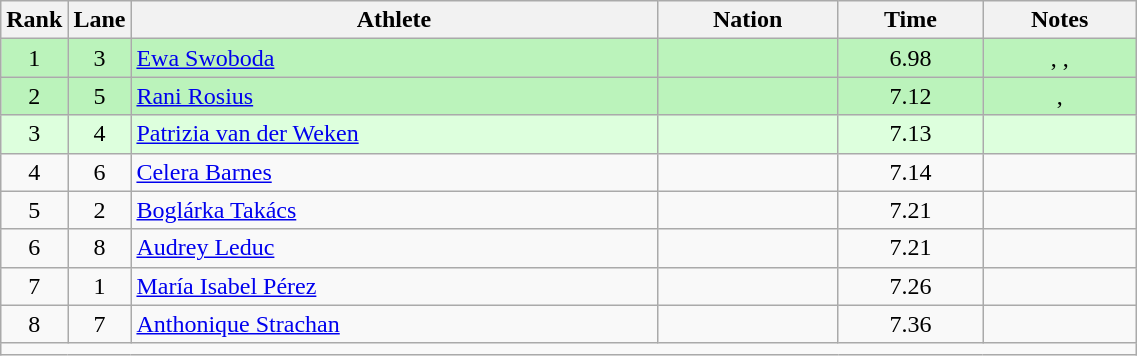<table class="wikitable sortable" style="text-align:center;width: 60%;">
<tr>
<th scope="col" style="width: 10px;">Rank</th>
<th scope="col" style="width: 10px;">Lane</th>
<th scope="col">Athlete</th>
<th scope="col">Nation</th>
<th scope="col">Time</th>
<th scope="col">Notes</th>
</tr>
<tr bgcolor=bbf3bb>
<td>1</td>
<td>3</td>
<td align=left><a href='#'>Ewa Swoboda</a></td>
<td align=left></td>
<td>6.98</td>
<td>, , </td>
</tr>
<tr bgcolor=bbf3bb>
<td>2</td>
<td>5</td>
<td align=left><a href='#'>Rani Rosius</a></td>
<td align=left></td>
<td>7.12</td>
<td>, </td>
</tr>
<tr bgcolor=ddffdd>
<td>3</td>
<td>4</td>
<td align=left><a href='#'>Patrizia van der Weken</a></td>
<td align=left></td>
<td>7.13</td>
<td></td>
</tr>
<tr>
<td>4</td>
<td>6</td>
<td align=left><a href='#'>Celera Barnes</a></td>
<td align=left></td>
<td>7.14</td>
<td></td>
</tr>
<tr>
<td>5</td>
<td>2</td>
<td align=left><a href='#'>Boglárka Takács</a></td>
<td align=left></td>
<td>7.21 </td>
<td></td>
</tr>
<tr>
<td>6</td>
<td>8</td>
<td align=left><a href='#'>Audrey Leduc</a></td>
<td align=left></td>
<td>7.21 </td>
<td></td>
</tr>
<tr>
<td>7</td>
<td>1</td>
<td align=left><a href='#'>María Isabel Pérez</a></td>
<td align=left></td>
<td>7.26</td>
<td></td>
</tr>
<tr>
<td>8</td>
<td>7</td>
<td align=left><a href='#'>Anthonique Strachan</a></td>
<td align=left></td>
<td>7.36</td>
<td></td>
</tr>
<tr class="sortbottom">
<td colspan="6"></td>
</tr>
</table>
